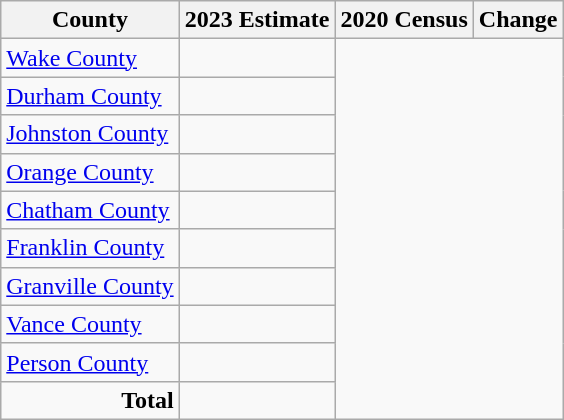<table class="wikitable sortable">
<tr>
<th>County</th>
<th>2023 Estimate</th>
<th>2020 Census</th>
<th>Change</th>
</tr>
<tr>
<td><a href='#'>Wake County</a></td>
<td></td>
</tr>
<tr>
<td><a href='#'>Durham County</a></td>
<td></td>
</tr>
<tr>
<td><a href='#'>Johnston County</a></td>
<td></td>
</tr>
<tr>
<td><a href='#'>Orange County</a></td>
<td></td>
</tr>
<tr>
<td><a href='#'>Chatham County</a></td>
<td></td>
</tr>
<tr>
<td><a href='#'>Franklin County</a></td>
<td></td>
</tr>
<tr>
<td><a href='#'>Granville County</a></td>
<td></td>
</tr>
<tr>
<td><a href='#'>Vance County</a></td>
<td></td>
</tr>
<tr>
<td><a href='#'>Person County</a></td>
<td></td>
</tr>
<tr class="sortbottom">
<td align="right"><strong>Total</strong></td>
<td></td>
</tr>
</table>
